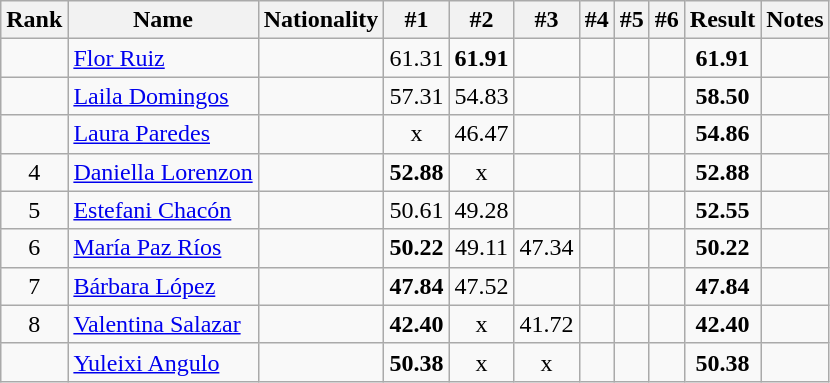<table class="wikitable sortable" style="text-align:center;font-size=95%">
<tr>
<th>Rank</th>
<th>Name</th>
<th>Nationality</th>
<th>#1</th>
<th>#2</th>
<th>#3</th>
<th>#4</th>
<th>#5</th>
<th>#6</th>
<th>Result</th>
<th>Notes</th>
</tr>
<tr>
<td></td>
<td align=left><a href='#'>Flor Ruiz</a></td>
<td align=left></td>
<td>61.31</td>
<td><strong>61.91</strong></td>
<td></td>
<td></td>
<td></td>
<td></td>
<td><strong>61.91</strong></td>
<td><strong></strong></td>
</tr>
<tr>
<td></td>
<td align=left><a href='#'>Laila Domingos</a></td>
<td align=left></td>
<td>57.31</td>
<td>54.83</td>
<td></td>
<td></td>
<td></td>
<td></td>
<td><strong>58.50</strong></td>
<td></td>
</tr>
<tr>
<td></td>
<td align=left><a href='#'>Laura Paredes</a></td>
<td align=left></td>
<td>x</td>
<td>46.47</td>
<td></td>
<td></td>
<td></td>
<td></td>
<td><strong>54.86</strong></td>
<td><strong></strong></td>
</tr>
<tr>
<td>4</td>
<td align=left><a href='#'>Daniella Lorenzon</a></td>
<td align=left></td>
<td><strong>52.88</strong></td>
<td>x</td>
<td></td>
<td></td>
<td></td>
<td></td>
<td><strong>52.88</strong></td>
<td></td>
</tr>
<tr>
<td>5</td>
<td align=left><a href='#'>Estefani Chacón</a></td>
<td align=left></td>
<td>50.61</td>
<td>49.28</td>
<td></td>
<td></td>
<td></td>
<td></td>
<td><strong>52.55</strong></td>
<td></td>
</tr>
<tr>
<td>6</td>
<td align=left><a href='#'>María Paz Ríos</a></td>
<td align=left></td>
<td><strong>50.22</strong></td>
<td>49.11</td>
<td>47.34</td>
<td></td>
<td></td>
<td></td>
<td><strong>50.22</strong></td>
<td></td>
</tr>
<tr>
<td>7</td>
<td align=left><a href='#'>Bárbara López</a></td>
<td align=left></td>
<td><strong>47.84</strong></td>
<td>47.52</td>
<td></td>
<td></td>
<td></td>
<td></td>
<td><strong>47.84</strong></td>
<td></td>
</tr>
<tr>
<td>8</td>
<td align=left><a href='#'>Valentina Salazar</a></td>
<td align=left></td>
<td><strong>42.40</strong></td>
<td>x</td>
<td>41.72</td>
<td></td>
<td></td>
<td></td>
<td><strong>42.40</strong></td>
<td></td>
</tr>
<tr>
<td></td>
<td align=left><a href='#'>Yuleixi Angulo</a></td>
<td align=left></td>
<td><strong>50.38</strong></td>
<td>x</td>
<td>x</td>
<td></td>
<td></td>
<td></td>
<td><strong>50.38</strong></td>
<td></td>
</tr>
</table>
